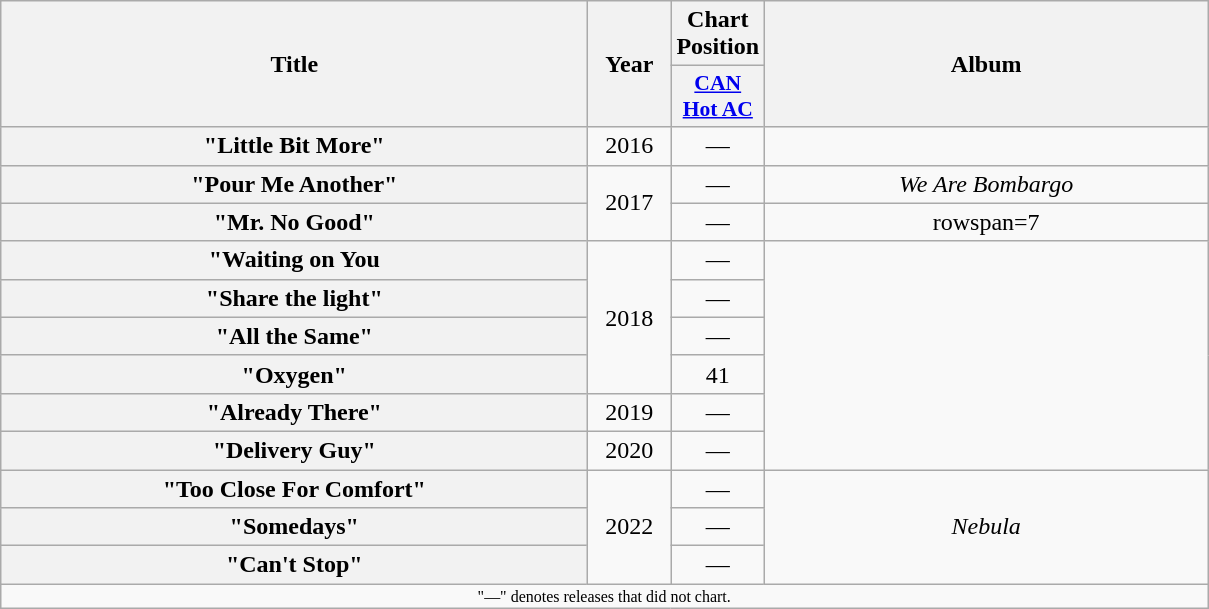<table class="wikitable plainrowheaders" style="text-align:center;">
<tr>
<th scope="col" rowspan="2" style="width:24em;">Title</th>
<th scope="col" rowspan="2" style="width:3em;">Year</th>
<th scope="col" colspan="1">Chart Position</th>
<th scope="col" rowspan="2" style="width:18em;">Album</th>
</tr>
<tr>
<th scope="col" style="width:3em;font-size:90%;"><a href='#'>CAN Hot AC</a></th>
</tr>
<tr>
<th scope="row">"Little Bit More"</th>
<td>2016</td>
<td>—</td>
<td></td>
</tr>
<tr>
<th scope="row">"Pour Me Another"</th>
<td rowspan=2>2017</td>
<td>—</td>
<td><em>We Are Bombargo</em></td>
</tr>
<tr>
<th scope="row">"Mr. No Good"</th>
<td>—</td>
<td>rowspan=7 </td>
</tr>
<tr>
<th scope="row">"Waiting on You</th>
<td rowspan=4>2018</td>
<td>—</td>
</tr>
<tr>
<th scope="row">"Share the light"</th>
<td>—</td>
</tr>
<tr>
<th scope="row">"All the Same"</th>
<td>—</td>
</tr>
<tr>
<th scope="row">"Oxygen"</th>
<td>41</td>
</tr>
<tr>
<th scope="row">"Already There"</th>
<td>2019</td>
<td>—</td>
</tr>
<tr>
<th scope="row">"Delivery Guy"</th>
<td>2020</td>
<td>—</td>
</tr>
<tr>
<th scope="row">"Too Close For Comfort"</th>
<td rowspan=3>2022</td>
<td>—</td>
<td rowspan=3><em>Nebula</em></td>
</tr>
<tr>
<th scope="row">"Somedays"</th>
<td>—</td>
</tr>
<tr>
<th scope="row">"Can't Stop"</th>
<td>—</td>
</tr>
<tr>
<td colspan="16" style="text-align:center; font-size:8pt;">"—" denotes releases that did not chart.</td>
</tr>
</table>
